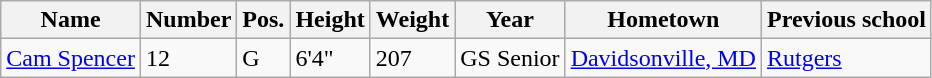<table class="wikitable sortable" border="1">
<tr>
<th>Name</th>
<th>Number</th>
<th>Pos.</th>
<th>Height</th>
<th>Weight</th>
<th>Year</th>
<th>Hometown</th>
<th class="unsortable">Previous school</th>
</tr>
<tr>
<td><a href='#'>Cam Spencer</a></td>
<td>12</td>
<td>G</td>
<td>6'4"</td>
<td>207</td>
<td>GS Senior</td>
<td><a href='#'>Davidsonville, MD</a></td>
<td><a href='#'>Rutgers</a></td>
</tr>
</table>
